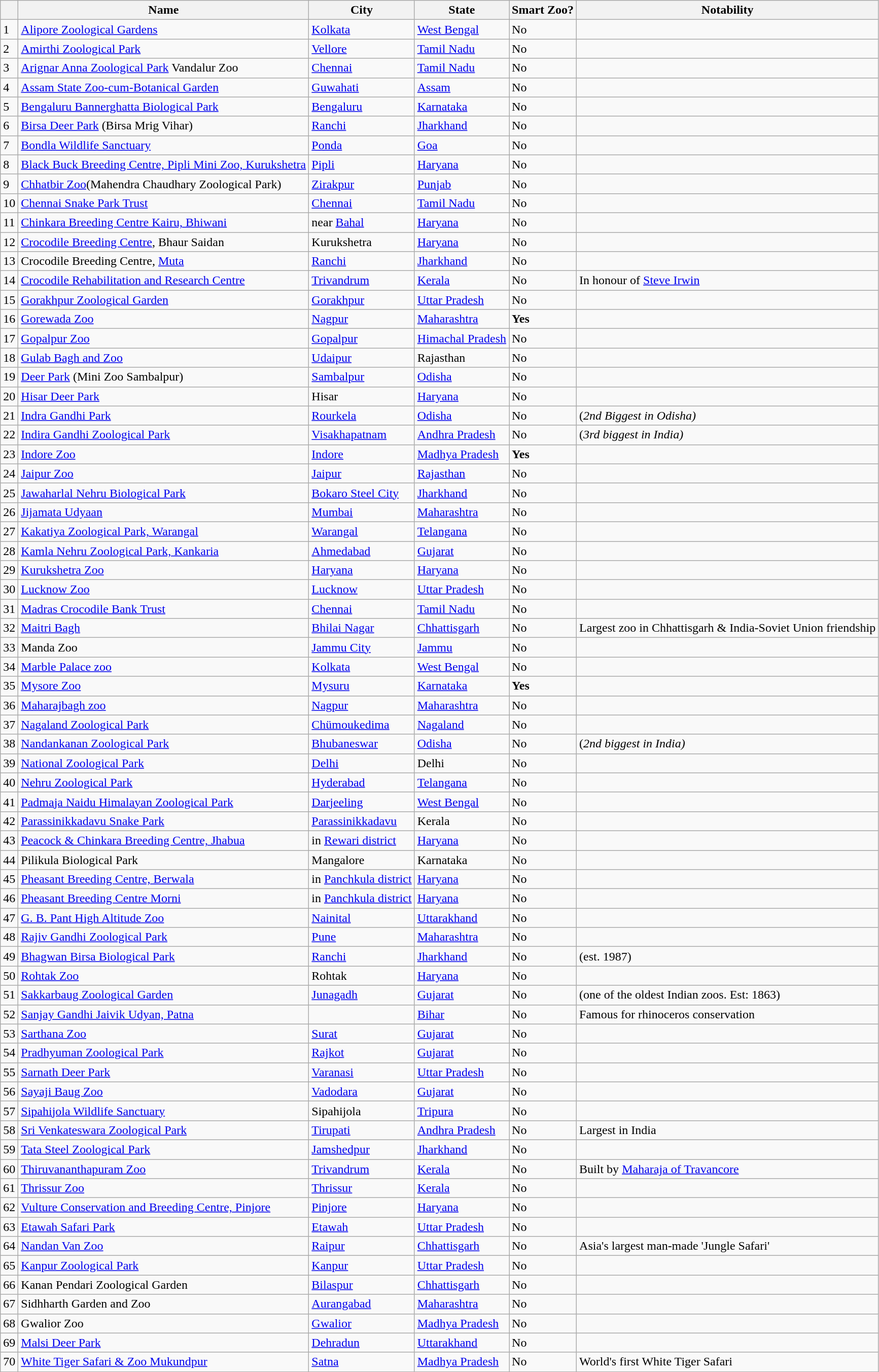<table class="wikitable sortable">
<tr>
<th></th>
<th>Name</th>
<th>City</th>
<th>State</th>
<th>Smart Zoo?</th>
<th>Notability</th>
</tr>
<tr>
<td>1</td>
<td><a href='#'>Alipore Zoological Gardens</a></td>
<td><a href='#'>Kolkata</a></td>
<td><a href='#'>West Bengal</a></td>
<td>No</td>
<td></td>
</tr>
<tr>
<td>2</td>
<td><a href='#'>Amirthi Zoological Park</a></td>
<td><a href='#'>Vellore</a></td>
<td><a href='#'>Tamil Nadu</a></td>
<td>No</td>
<td></td>
</tr>
<tr>
<td>3</td>
<td><a href='#'>Arignar Anna Zoological Park</a> Vandalur Zoo</td>
<td><a href='#'>Chennai</a></td>
<td><a href='#'>Tamil Nadu</a></td>
<td>No</td>
<td></td>
</tr>
<tr>
<td>4</td>
<td><a href='#'>Assam State Zoo-cum-Botanical Garden</a></td>
<td><a href='#'>Guwahati</a></td>
<td><a href='#'>Assam</a></td>
<td>No</td>
<td></td>
</tr>
<tr>
<td>5</td>
<td><a href='#'>Bengaluru Bannerghatta Biological Park</a></td>
<td><a href='#'>Bengaluru</a></td>
<td><a href='#'>Karnataka</a></td>
<td>No</td>
<td></td>
</tr>
<tr>
<td>6</td>
<td><a href='#'>Birsa Deer Park</a> (Birsa Mrig Vihar)</td>
<td><a href='#'>Ranchi</a></td>
<td><a href='#'>Jharkhand</a></td>
<td>No</td>
<td></td>
</tr>
<tr>
<td>7</td>
<td><a href='#'>Bondla Wildlife Sanctuary</a></td>
<td><a href='#'>Ponda</a></td>
<td><a href='#'>Goa</a></td>
<td>No</td>
<td></td>
</tr>
<tr>
<td>8</td>
<td><a href='#'>Black Buck Breeding Centre, Pipli Mini Zoo, Kurukshetra</a></td>
<td><a href='#'>Pipli</a></td>
<td><a href='#'>Haryana</a></td>
<td>No</td>
<td></td>
</tr>
<tr>
<td>9</td>
<td><a href='#'>Chhatbir Zoo</a>(Mahendra Chaudhary Zoological Park)</td>
<td><a href='#'>Zirakpur</a></td>
<td><a href='#'>Punjab</a></td>
<td>No</td>
<td></td>
</tr>
<tr>
<td>10</td>
<td><a href='#'>Chennai Snake Park Trust</a></td>
<td><a href='#'>Chennai</a></td>
<td><a href='#'>Tamil Nadu</a></td>
<td>No</td>
<td></td>
</tr>
<tr>
<td>11</td>
<td><a href='#'>Chinkara Breeding Centre Kairu, Bhiwani</a></td>
<td>near <a href='#'>Bahal</a></td>
<td><a href='#'>Haryana</a></td>
<td>No</td>
<td></td>
</tr>
<tr>
<td>12</td>
<td><a href='#'>Crocodile Breeding Centre</a>, Bhaur Saidan</td>
<td>Kurukshetra</td>
<td><a href='#'>Haryana</a></td>
<td>No</td>
<td></td>
</tr>
<tr>
<td>13</td>
<td>Crocodile Breeding Centre, <a href='#'>Muta</a></td>
<td><a href='#'>Ranchi</a></td>
<td><a href='#'>Jharkhand</a></td>
<td>No</td>
<td></td>
</tr>
<tr>
<td>14</td>
<td><a href='#'>Crocodile Rehabilitation and Research Centre</a></td>
<td><a href='#'>Trivandrum</a></td>
<td><a href='#'>Kerala</a></td>
<td>No</td>
<td>In honour of <a href='#'>Steve Irwin</a></td>
</tr>
<tr>
<td>15</td>
<td><a href='#'>Gorakhpur Zoological Garden</a></td>
<td><a href='#'>Gorakhpur</a></td>
<td><a href='#'>Uttar Pradesh</a></td>
<td>No</td>
<td></td>
</tr>
<tr>
<td>16</td>
<td><a href='#'>Gorewada Zoo</a></td>
<td><a href='#'>Nagpur</a></td>
<td><a href='#'>Maharashtra</a></td>
<td><strong>Yes</strong></td>
<td></td>
</tr>
<tr>
<td>17</td>
<td><a href='#'>Gopalpur Zoo</a></td>
<td><a href='#'>Gopalpur</a></td>
<td><a href='#'>Himachal Pradesh</a></td>
<td>No</td>
</tr>
<tr>
<td>18</td>
<td><a href='#'>Gulab Bagh and Zoo</a></td>
<td><a href='#'>Udaipur</a></td>
<td>Rajasthan</td>
<td>No</td>
<td></td>
</tr>
<tr>
<td>19</td>
<td><a href='#'>Deer Park</a> (Mini Zoo Sambalpur)</td>
<td><a href='#'>Sambalpur</a></td>
<td><a href='#'>Odisha</a></td>
<td>No</td>
<td></td>
</tr>
<tr>
<td>20</td>
<td><a href='#'>Hisar Deer Park</a></td>
<td>Hisar</td>
<td><a href='#'>Haryana</a></td>
<td>No</td>
<td></td>
</tr>
<tr>
<td>21</td>
<td><a href='#'>Indra Gandhi Park</a></td>
<td><a href='#'>Rourkela</a></td>
<td><a href='#'>Odisha</a></td>
<td>No</td>
<td>(<em>2nd Biggest in Odisha) </em></td>
</tr>
<tr>
<td>22</td>
<td><a href='#'>Indira Gandhi Zoological Park</a></td>
<td><a href='#'>Visakhapatnam</a></td>
<td><a href='#'>Andhra Pradesh</a></td>
<td>No</td>
<td>(<em>3rd biggest in India)</em></td>
</tr>
<tr>
<td>23</td>
<td><a href='#'>Indore Zoo</a></td>
<td><a href='#'>Indore</a></td>
<td><a href='#'>Madhya Pradesh</a></td>
<td><strong>Yes</strong></td>
<td></td>
</tr>
<tr>
<td>24</td>
<td><a href='#'>Jaipur Zoo</a></td>
<td><a href='#'>Jaipur</a></td>
<td><a href='#'>Rajasthan</a></td>
<td>No</td>
<td></td>
</tr>
<tr>
<td>25</td>
<td><a href='#'>Jawaharlal Nehru Biological Park</a></td>
<td><a href='#'>Bokaro Steel City</a></td>
<td><a href='#'>Jharkhand</a></td>
<td>No</td>
<td></td>
</tr>
<tr>
<td>26</td>
<td><a href='#'>Jijamata Udyaan</a></td>
<td><a href='#'>Mumbai</a></td>
<td><a href='#'>Maharashtra</a></td>
<td>No</td>
<td></td>
</tr>
<tr>
<td>27</td>
<td><a href='#'>Kakatiya Zoological Park, Warangal</a></td>
<td><a href='#'>Warangal</a></td>
<td><a href='#'>Telangana</a></td>
<td>No</td>
<td></td>
</tr>
<tr>
<td>28</td>
<td><a href='#'>Kamla Nehru Zoological Park, Kankaria</a></td>
<td><a href='#'>Ahmedabad</a></td>
<td><a href='#'>Gujarat</a></td>
<td>No</td>
<td></td>
</tr>
<tr>
<td>29</td>
<td><a href='#'>Kurukshetra Zoo</a></td>
<td><a href='#'>Haryana</a></td>
<td><a href='#'>Haryana</a></td>
<td>No</td>
<td></td>
</tr>
<tr>
<td>30</td>
<td><a href='#'>Lucknow Zoo</a></td>
<td><a href='#'>Lucknow</a></td>
<td><a href='#'>Uttar Pradesh</a></td>
<td>No</td>
<td></td>
</tr>
<tr>
<td>31</td>
<td><a href='#'>Madras Crocodile Bank Trust</a></td>
<td><a href='#'>Chennai</a></td>
<td><a href='#'>Tamil Nadu</a></td>
<td>No</td>
<td></td>
</tr>
<tr>
<td>32</td>
<td><a href='#'>Maitri Bagh</a></td>
<td><a href='#'>Bhilai Nagar</a></td>
<td><a href='#'>Chhattisgarh</a></td>
<td>No</td>
<td>Largest zoo in Chhattisgarh & India-Soviet Union friendship</td>
</tr>
<tr>
<td>33</td>
<td>Manda Zoo</td>
<td><a href='#'>Jammu City</a></td>
<td><a href='#'>Jammu</a></td>
<td>No</td>
<td></td>
</tr>
<tr>
<td>34</td>
<td><a href='#'>Marble Palace zoo</a></td>
<td><a href='#'>Kolkata</a></td>
<td><a href='#'>West Bengal</a></td>
<td>No</td>
<td></td>
</tr>
<tr>
<td>35</td>
<td><a href='#'>Mysore Zoo</a></td>
<td><a href='#'>Mysuru</a></td>
<td><a href='#'>Karnataka</a></td>
<td><strong>Yes</strong></td>
<td></td>
</tr>
<tr>
<td>36</td>
<td><a href='#'>Maharajbagh zoo</a></td>
<td><a href='#'>Nagpur</a></td>
<td><a href='#'>Maharashtra</a></td>
<td>No</td>
<td></td>
</tr>
<tr>
<td>37</td>
<td><a href='#'>Nagaland Zoological Park</a></td>
<td><a href='#'>Chümoukedima</a></td>
<td><a href='#'>Nagaland</a></td>
<td>No</td>
<td></td>
</tr>
<tr>
<td>38</td>
<td><a href='#'>Nandankanan Zoological Park</a></td>
<td><a href='#'>Bhubaneswar</a></td>
<td><a href='#'>Odisha</a></td>
<td>No</td>
<td>(<em>2nd biggest in India)</em></td>
</tr>
<tr>
<td>39</td>
<td><a href='#'>National Zoological Park</a></td>
<td><a href='#'>Delhi</a></td>
<td>Delhi</td>
<td>No</td>
<td></td>
</tr>
<tr>
<td>40</td>
<td><a href='#'>Nehru Zoological Park</a></td>
<td><a href='#'>Hyderabad</a></td>
<td><a href='#'>Telangana</a></td>
<td>No</td>
<td></td>
</tr>
<tr>
<td>41</td>
<td><a href='#'>Padmaja Naidu Himalayan Zoological Park</a></td>
<td><a href='#'>Darjeeling</a></td>
<td><a href='#'>West Bengal</a></td>
<td>No</td>
<td></td>
</tr>
<tr>
<td>42</td>
<td><a href='#'>Parassinikkadavu Snake Park</a></td>
<td><a href='#'>Parassinikkadavu</a></td>
<td>Kerala</td>
<td>No</td>
<td></td>
</tr>
<tr>
<td>43</td>
<td><a href='#'>Peacock & Chinkara Breeding Centre, Jhabua</a></td>
<td>in <a href='#'>Rewari district</a></td>
<td><a href='#'>Haryana</a></td>
<td>No</td>
<td></td>
</tr>
<tr>
<td>44</td>
<td>Pilikula Biological Park</td>
<td>Mangalore</td>
<td>Karnataka</td>
<td>No</td>
<td></td>
</tr>
<tr>
<td>45</td>
<td><a href='#'>Pheasant Breeding Centre, Berwala</a></td>
<td>in <a href='#'>Panchkula district</a></td>
<td><a href='#'>Haryana</a></td>
<td>No</td>
<td></td>
</tr>
<tr>
<td>46</td>
<td><a href='#'>Pheasant Breeding Centre Morni</a></td>
<td>in <a href='#'>Panchkula district</a></td>
<td><a href='#'>Haryana</a></td>
<td>No</td>
<td></td>
</tr>
<tr>
<td>47</td>
<td><a href='#'>G. B. Pant High Altitude Zoo</a></td>
<td><a href='#'>Nainital</a></td>
<td><a href='#'>Uttarakhand</a></td>
<td>No</td>
<td></td>
</tr>
<tr>
<td>48</td>
<td><a href='#'>Rajiv Gandhi Zoological Park</a></td>
<td><a href='#'>Pune</a></td>
<td><a href='#'>Maharashtra</a></td>
<td>No</td>
<td></td>
</tr>
<tr>
<td>49</td>
<td><a href='#'>Bhagwan Birsa Biological Park</a></td>
<td><a href='#'>Ranchi</a></td>
<td><a href='#'>Jharkhand</a></td>
<td>No</td>
<td>(est. 1987)</td>
</tr>
<tr>
<td>50</td>
<td><a href='#'>Rohtak Zoo</a></td>
<td>Rohtak</td>
<td><a href='#'>Haryana</a></td>
<td>No</td>
<td></td>
</tr>
<tr>
<td>51</td>
<td><a href='#'>Sakkarbaug Zoological Garden</a></td>
<td><a href='#'>Junagadh</a></td>
<td><a href='#'>Gujarat</a></td>
<td>No</td>
<td>(one of the oldest Indian zoos. Est: 1863)</td>
</tr>
<tr>
<td>52</td>
<td><a href='#'>Sanjay Gandhi Jaivik Udyan, Patna</a></td>
<td></td>
<td><a href='#'>Bihar</a></td>
<td>No</td>
<td>Famous for rhinoceros conservation</td>
</tr>
<tr>
<td>53</td>
<td><a href='#'>Sarthana Zoo</a></td>
<td><a href='#'>Surat</a></td>
<td><a href='#'>Gujarat</a></td>
<td>No</td>
<td></td>
</tr>
<tr>
<td>54</td>
<td><a href='#'>Pradhyuman Zoological Park</a></td>
<td><a href='#'>Rajkot</a></td>
<td><a href='#'>Gujarat</a></td>
<td>No</td>
<td></td>
</tr>
<tr>
<td>55</td>
<td><a href='#'>Sarnath Deer Park</a></td>
<td><a href='#'>Varanasi</a></td>
<td><a href='#'>Uttar Pradesh</a></td>
<td>No</td>
<td></td>
</tr>
<tr>
<td>56</td>
<td><a href='#'>Sayaji Baug Zoo</a></td>
<td><a href='#'>Vadodara</a></td>
<td><a href='#'>Gujarat</a></td>
<td>No</td>
<td></td>
</tr>
<tr>
<td>57</td>
<td><a href='#'>Sipahijola Wildlife Sanctuary</a></td>
<td>Sipahijola</td>
<td><a href='#'>Tripura</a></td>
<td>No</td>
<td></td>
</tr>
<tr>
<td>58</td>
<td><a href='#'>Sri Venkateswara Zoological Park</a></td>
<td><a href='#'>Tirupati</a></td>
<td><a href='#'>Andhra Pradesh</a></td>
<td>No</td>
<td>Largest in India</td>
</tr>
<tr>
<td>59</td>
<td><a href='#'>Tata Steel Zoological Park</a></td>
<td><a href='#'>Jamshedpur</a></td>
<td><a href='#'>Jharkhand</a></td>
<td>No</td>
<td></td>
</tr>
<tr>
<td>60</td>
<td><a href='#'>Thiruvananthapuram Zoo</a></td>
<td><a href='#'>Trivandrum</a></td>
<td><a href='#'>Kerala</a></td>
<td>No</td>
<td>Built by <a href='#'>Maharaja of Travancore</a></td>
</tr>
<tr>
<td>61</td>
<td><a href='#'>Thrissur Zoo</a></td>
<td><a href='#'>Thrissur</a></td>
<td><a href='#'>Kerala</a></td>
<td>No</td>
<td></td>
</tr>
<tr>
<td>62</td>
<td><a href='#'>Vulture Conservation and Breeding Centre, Pinjore</a></td>
<td><a href='#'>Pinjore</a></td>
<td><a href='#'>Haryana</a></td>
<td>No</td>
<td></td>
</tr>
<tr>
<td>63</td>
<td><a href='#'>Etawah Safari Park</a></td>
<td><a href='#'>Etawah</a></td>
<td><a href='#'>Uttar Pradesh</a></td>
<td>No</td>
<td></td>
</tr>
<tr>
<td>64</td>
<td><a href='#'>Nandan Van Zoo</a></td>
<td><a href='#'>Raipur</a></td>
<td><a href='#'>Chhattisgarh</a></td>
<td>No</td>
<td>Asia's largest man-made 'Jungle Safari'</td>
</tr>
<tr>
<td>65</td>
<td><a href='#'>Kanpur Zoological Park</a></td>
<td><a href='#'>Kanpur</a></td>
<td><a href='#'>Uttar Pradesh</a></td>
<td>No</td>
<td></td>
</tr>
<tr>
<td>66</td>
<td>Kanan Pendari Zoological Garden</td>
<td><a href='#'>Bilaspur</a></td>
<td><a href='#'>Chhattisgarh</a></td>
<td>No</td>
<td></td>
</tr>
<tr>
<td>67</td>
<td>Sidhharth Garden and Zoo</td>
<td><a href='#'>Aurangabad</a></td>
<td><a href='#'>Maharashtra</a></td>
<td>No</td>
<td></td>
</tr>
<tr>
<td>68</td>
<td>Gwalior Zoo</td>
<td><a href='#'>Gwalior</a></td>
<td><a href='#'>Madhya Pradesh</a></td>
<td>No</td>
<td></td>
</tr>
<tr>
<td>69</td>
<td><a href='#'>Malsi Deer Park</a></td>
<td><a href='#'>Dehradun</a></td>
<td><a href='#'>Uttarakhand</a></td>
<td>No</td>
<td></td>
</tr>
<tr>
<td>70</td>
<td><a href='#'>White Tiger Safari & Zoo Mukundpur</a></td>
<td><a href='#'>Satna</a></td>
<td><a href='#'>Madhya Pradesh</a></td>
<td>No</td>
<td>World's first White Tiger Safari</td>
</tr>
</table>
